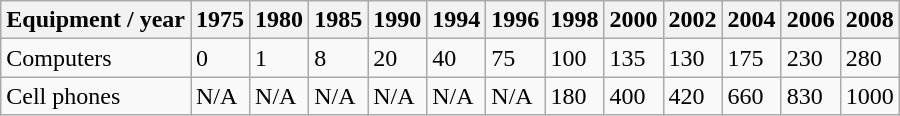<table class="wikitable">
<tr>
<th>Equipment / year</th>
<th>1975</th>
<th>1980</th>
<th>1985</th>
<th>1990</th>
<th>1994</th>
<th>1996</th>
<th>1998</th>
<th>2000</th>
<th>2002</th>
<th>2004</th>
<th>2006</th>
<th>2008</th>
</tr>
<tr>
<td>Computers</td>
<td>0</td>
<td>1</td>
<td>8</td>
<td>20</td>
<td>40</td>
<td>75</td>
<td>100</td>
<td>135</td>
<td>130</td>
<td>175</td>
<td>230</td>
<td>280</td>
</tr>
<tr>
<td>Cell phones</td>
<td>N/A</td>
<td>N/A</td>
<td>N/A</td>
<td>N/A</td>
<td>N/A</td>
<td>N/A</td>
<td>180</td>
<td>400</td>
<td>420</td>
<td>660</td>
<td>830</td>
<td>1000</td>
</tr>
</table>
